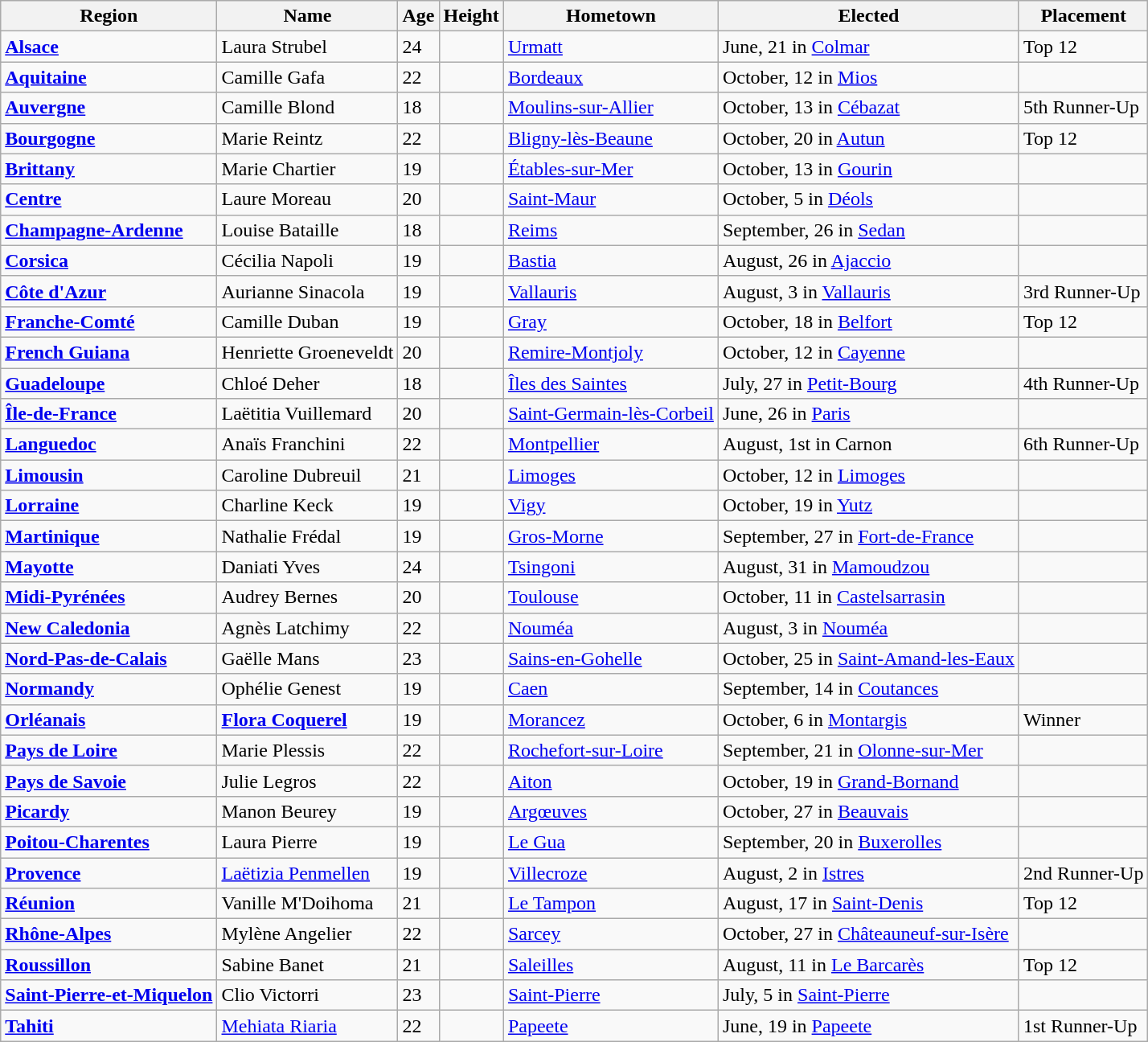<table class="wikitable sortable">
<tr>
<th scope="col">Region</th>
<th scope="col">Name</th>
<th scope="col">Age</th>
<th scope="col">Height</th>
<th scope="col">Hometown</th>
<th scope="col">Elected</th>
<th scope="col">Placement</th>
</tr>
<tr>
<td> <strong><a href='#'>Alsace</a></strong></td>
<td>Laura Strubel</td>
<td>24</td>
<td></td>
<td><a href='#'>Urmatt</a></td>
<td>June, 21 in <a href='#'>Colmar</a></td>
<td>Top 12</td>
</tr>
<tr>
<td> <strong><a href='#'>Aquitaine</a></strong></td>
<td>Camille Gafa</td>
<td>22</td>
<td></td>
<td><a href='#'>Bordeaux</a></td>
<td>October, 12 in <a href='#'>Mios</a></td>
<td></td>
</tr>
<tr>
<td> <strong><a href='#'>Auvergne</a></strong></td>
<td>Camille Blond</td>
<td>18</td>
<td></td>
<td><a href='#'>Moulins-sur-Allier</a></td>
<td>October, 13 in <a href='#'>Cébazat</a></td>
<td>5th Runner-Up</td>
</tr>
<tr>
<td> <strong><a href='#'>Bourgogne</a></strong></td>
<td>Marie Reintz</td>
<td>22</td>
<td></td>
<td><a href='#'>Bligny-lès-Beaune</a></td>
<td>October, 20 in <a href='#'>Autun</a></td>
<td>Top 12</td>
</tr>
<tr>
<td> <strong><a href='#'>Brittany</a></strong></td>
<td>Marie Chartier</td>
<td>19</td>
<td></td>
<td><a href='#'>Étables-sur-Mer</a></td>
<td>October, 13 in <a href='#'>Gourin</a></td>
<td></td>
</tr>
<tr>
<td> <strong><a href='#'>Centre</a></strong></td>
<td>Laure Moreau</td>
<td>20</td>
<td></td>
<td><a href='#'>Saint-Maur</a></td>
<td>October, 5 in <a href='#'>Déols</a></td>
<td></td>
</tr>
<tr>
<td> <strong><a href='#'>Champagne-Ardenne</a></strong></td>
<td>Louise Bataille</td>
<td>18</td>
<td></td>
<td><a href='#'>Reims</a></td>
<td>September, 26 in <a href='#'>Sedan</a></td>
<td></td>
</tr>
<tr>
<td> <strong><a href='#'>Corsica</a></strong></td>
<td>Cécilia Napoli</td>
<td>19</td>
<td></td>
<td><a href='#'>Bastia</a></td>
<td>August, 26 in <a href='#'>Ajaccio</a></td>
<td></td>
</tr>
<tr>
<td> <strong><a href='#'>Côte d'Azur</a></strong></td>
<td>Aurianne Sinacola</td>
<td>19</td>
<td></td>
<td><a href='#'>Vallauris</a></td>
<td>August, 3 in <a href='#'>Vallauris</a></td>
<td>3rd Runner-Up</td>
</tr>
<tr>
<td> <strong><a href='#'>Franche-Comté</a></strong></td>
<td>Camille Duban</td>
<td>19</td>
<td></td>
<td><a href='#'>Gray</a></td>
<td>October, 18 in <a href='#'>Belfort</a></td>
<td>Top 12</td>
</tr>
<tr>
<td> <strong><a href='#'>French Guiana</a></strong></td>
<td>Henriette Groeneveldt</td>
<td>20</td>
<td></td>
<td><a href='#'>Remire-Montjoly</a></td>
<td>October, 12 in <a href='#'>Cayenne</a></td>
<td></td>
</tr>
<tr>
<td> <strong><a href='#'>Guadeloupe</a></strong></td>
<td>Chloé Deher</td>
<td>18</td>
<td></td>
<td><a href='#'>Îles des Saintes</a></td>
<td>July, 27 in <a href='#'>Petit-Bourg</a></td>
<td>4th Runner-Up</td>
</tr>
<tr>
<td> <strong><a href='#'>Île-de-France</a></strong></td>
<td>Laëtitia Vuillemard</td>
<td>20</td>
<td></td>
<td><a href='#'>Saint-Germain-lès-Corbeil</a></td>
<td>June, 26 in <a href='#'>Paris</a></td>
<td></td>
</tr>
<tr>
<td> <strong><a href='#'>Languedoc</a></strong></td>
<td>Anaïs Franchini</td>
<td>22</td>
<td></td>
<td><a href='#'>Montpellier</a></td>
<td>August, 1st in Carnon</td>
<td>6th Runner-Up</td>
</tr>
<tr>
<td> <strong><a href='#'>Limousin</a></strong></td>
<td>Caroline Dubreuil</td>
<td>21</td>
<td></td>
<td><a href='#'>Limoges</a></td>
<td>October, 12 in <a href='#'>Limoges</a></td>
<td></td>
</tr>
<tr>
<td> <strong><a href='#'>Lorraine</a></strong></td>
<td>Charline Keck</td>
<td>19</td>
<td></td>
<td><a href='#'>Vigy</a></td>
<td>October, 19 in <a href='#'>Yutz</a></td>
<td></td>
</tr>
<tr>
<td> <strong><a href='#'>Martinique</a></strong></td>
<td>Nathalie Frédal</td>
<td>19</td>
<td></td>
<td><a href='#'>Gros-Morne</a></td>
<td>September, 27 in <a href='#'>Fort-de-France</a></td>
<td></td>
</tr>
<tr>
<td> <strong><a href='#'>Mayotte</a></strong></td>
<td>Daniati Yves</td>
<td>24</td>
<td></td>
<td><a href='#'>Tsingoni</a></td>
<td>August, 31 in <a href='#'>Mamoudzou</a></td>
<td></td>
</tr>
<tr>
<td> <strong><a href='#'>Midi-Pyrénées</a></strong></td>
<td>Audrey Bernes</td>
<td>20</td>
<td></td>
<td><a href='#'>Toulouse</a></td>
<td>October, 11 in <a href='#'>Castelsarrasin</a></td>
<td></td>
</tr>
<tr>
<td> <strong><a href='#'>New Caledonia</a></strong></td>
<td>Agnès Latchimy</td>
<td>22</td>
<td></td>
<td><a href='#'>Nouméa</a></td>
<td>August, 3 in <a href='#'>Nouméa</a></td>
<td></td>
</tr>
<tr>
<td> <strong><a href='#'>Nord-Pas-de-Calais</a></strong></td>
<td>Gaëlle Mans</td>
<td>23</td>
<td></td>
<td><a href='#'>Sains-en-Gohelle</a></td>
<td>October, 25 in <a href='#'>Saint-Amand-les-Eaux</a></td>
<td></td>
</tr>
<tr>
<td> <strong><a href='#'>Normandy</a></strong></td>
<td>Ophélie Genest</td>
<td>19</td>
<td></td>
<td><a href='#'>Caen</a></td>
<td>September, 14 in <a href='#'>Coutances</a></td>
<td></td>
</tr>
<tr>
<td> <strong><a href='#'>Orléanais</a></strong></td>
<td><strong><a href='#'>Flora Coquerel</a></strong></td>
<td>19</td>
<td></td>
<td><a href='#'>Morancez</a></td>
<td>October, 6 in <a href='#'>Montargis</a></td>
<td>Winner</td>
</tr>
<tr>
<td> <strong><a href='#'>Pays de Loire</a></strong></td>
<td>Marie Plessis</td>
<td>22</td>
<td></td>
<td><a href='#'>Rochefort-sur-Loire</a></td>
<td>September, 21 in <a href='#'>Olonne-sur-Mer</a></td>
<td></td>
</tr>
<tr>
<td> <strong><a href='#'>Pays de Savoie</a></strong></td>
<td>Julie Legros</td>
<td>22</td>
<td></td>
<td><a href='#'>Aiton</a></td>
<td>October, 19 in <a href='#'>Grand-Bornand</a></td>
<td></td>
</tr>
<tr>
<td> <strong><a href='#'>Picardy</a></strong></td>
<td>Manon Beurey</td>
<td>19</td>
<td></td>
<td><a href='#'>Argœuves</a></td>
<td>October, 27 in <a href='#'>Beauvais</a></td>
<td></td>
</tr>
<tr>
<td> <strong><a href='#'>Poitou-Charentes</a></strong></td>
<td>Laura Pierre</td>
<td>19</td>
<td></td>
<td><a href='#'>Le Gua</a></td>
<td>September, 20 in <a href='#'>Buxerolles</a></td>
<td></td>
</tr>
<tr>
<td> <strong><a href='#'>Provence</a></strong></td>
<td><a href='#'>Laëtizia Penmellen</a></td>
<td>19</td>
<td></td>
<td><a href='#'>Villecroze</a></td>
<td>August, 2 in <a href='#'>Istres</a></td>
<td>2nd Runner-Up</td>
</tr>
<tr>
<td> <strong><a href='#'>Réunion</a></strong></td>
<td>Vanille M'Doihoma</td>
<td>21</td>
<td></td>
<td><a href='#'>Le Tampon</a></td>
<td>August, 17 in <a href='#'>Saint-Denis</a></td>
<td>Top 12</td>
</tr>
<tr>
<td> <strong><a href='#'>Rhône-Alpes</a></strong></td>
<td>Mylène Angelier</td>
<td>22</td>
<td></td>
<td><a href='#'>Sarcey</a></td>
<td>October, 27 in <a href='#'>Châteauneuf-sur-Isère</a></td>
<td></td>
</tr>
<tr>
<td> <strong><a href='#'>Roussillon</a></strong></td>
<td>Sabine Banet</td>
<td>21</td>
<td></td>
<td><a href='#'>Saleilles</a></td>
<td>August, 11 in <a href='#'>Le Barcarès</a></td>
<td>Top 12</td>
</tr>
<tr>
<td> <strong><a href='#'>Saint-Pierre-et-Miquelon</a></strong></td>
<td>Clio Victorri</td>
<td>23</td>
<td></td>
<td><a href='#'>Saint-Pierre</a></td>
<td>July, 5 in <a href='#'>Saint-Pierre</a></td>
<td></td>
</tr>
<tr>
<td> <strong><a href='#'>Tahiti</a></strong></td>
<td><a href='#'>Mehiata Riaria</a></td>
<td>22</td>
<td></td>
<td><a href='#'>Papeete</a></td>
<td>June, 19 in <a href='#'>Papeete</a></td>
<td>1st Runner-Up</td>
</tr>
</table>
